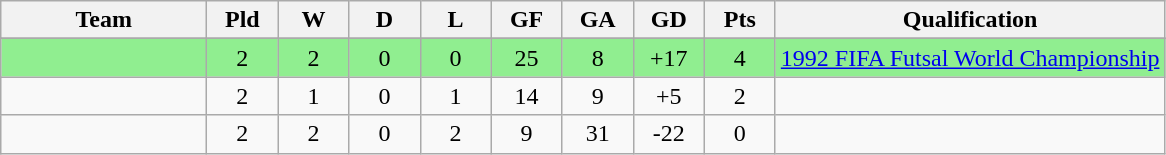<table class="wikitable sortable" style="text-align: center;">
<tr>
<th width=130>Team</th>
<th width=40>Pld</th>
<th width=40>W</th>
<th width=40>D</th>
<th width=40>L</th>
<th width=40>GF</th>
<th width=40>GA</th>
<th width=40>GD</th>
<th width=40><strong>Pts</strong></th>
<th>Qualification</th>
</tr>
<tr>
</tr>
<tr style="background: #90EE90;">
<td></td>
<td>2</td>
<td>2</td>
<td>0</td>
<td>0</td>
<td>25</td>
<td>8</td>
<td>+17</td>
<td>4</td>
<td><a href='#'>1992 FIFA Futsal World Championship</a></td>
</tr>
<tr>
<td></td>
<td>2</td>
<td>1</td>
<td>0</td>
<td>1</td>
<td>14</td>
<td>9</td>
<td>+5</td>
<td>2</td>
<td></td>
</tr>
<tr>
<td></td>
<td>2</td>
<td>2</td>
<td>0</td>
<td>2</td>
<td>9</td>
<td>31</td>
<td>-22</td>
<td>0</td>
<td></td>
</tr>
</table>
